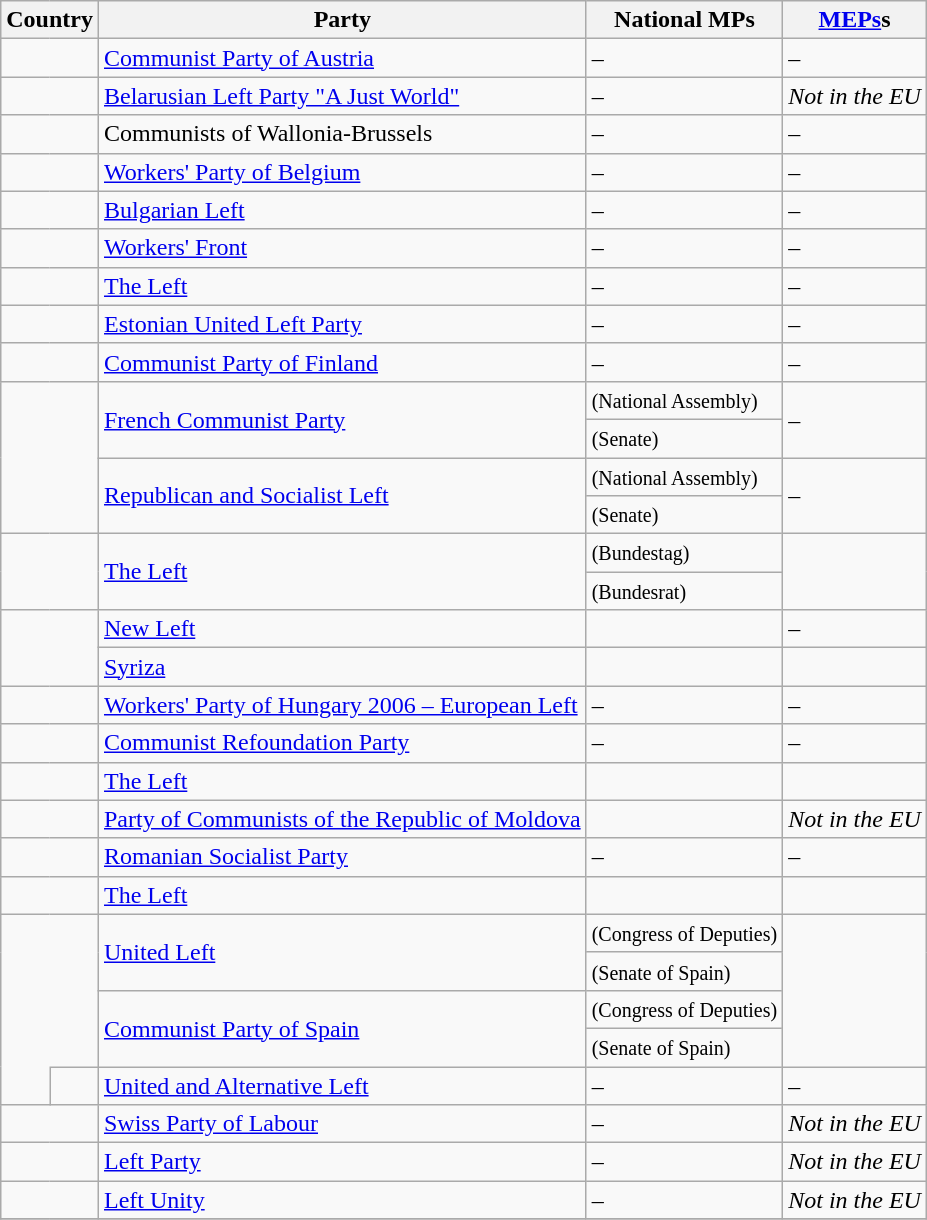<table class="wikitable sortable">
<tr>
<th colspan=2>Country</th>
<th>Party</th>
<th>National MPs</th>
<th><a href='#'>MEPs</a>s</th>
</tr>
<tr>
<td colspan=2></td>
<td><a href='#'>Communist Party of Austria</a></td>
<td>–</td>
<td>–</td>
</tr>
<tr>
<td colspan=2></td>
<td><a href='#'>Belarusian Left Party "A Just World"</a></td>
<td>–</td>
<td><em>Not in the EU</em></td>
</tr>
<tr>
<td colspan="2"></td>
<td>Communists of Wallonia-Brussels</td>
<td>–</td>
<td>–</td>
</tr>
<tr>
<td colspan="2"></td>
<td><a href='#'>Workers' Party of Belgium</a></td>
<td>–</td>
<td>–</td>
</tr>
<tr>
<td colspan=2></td>
<td><a href='#'>Bulgarian Left</a></td>
<td>–</td>
<td>–</td>
</tr>
<tr>
<td colspan=2></td>
<td><a href='#'>Workers' Front</a></td>
<td>–</td>
<td>–</td>
</tr>
<tr>
<td colspan=2></td>
<td><a href='#'>The Left</a></td>
<td>–</td>
<td>–</td>
</tr>
<tr>
<td colspan=2></td>
<td><a href='#'>Estonian United Left Party</a></td>
<td>–</td>
<td>–</td>
</tr>
<tr>
<td colspan=2></td>
<td><a href='#'>Communist Party of Finland</a></td>
<td>–</td>
<td>–</td>
</tr>
<tr>
<td rowspan=4 colspan=2></td>
<td rowspan=2><a href='#'>French Communist Party</a></td>
<td><small>(National Assembly)</small></td>
<td rowspan=2>–</td>
</tr>
<tr>
<td><small>(Senate)</small></td>
</tr>
<tr>
<td rowspan=2><a href='#'>Republican and Socialist Left</a></td>
<td><small>(National Assembly)</small></td>
<td rowspan=2>–</td>
</tr>
<tr>
<td><small>(Senate)</small></td>
</tr>
<tr>
<td rowspan=2 colspan=2></td>
<td rowspan=2><a href='#'>The Left</a></td>
<td><small>(Bundestag)</small></td>
<td rowspan=2></td>
</tr>
<tr>
<td><small>(Bundesrat)</small></td>
</tr>
<tr>
<td colspan="2" rowspan="2"></td>
<td><a href='#'>New Left</a></td>
<td></td>
<td>–</td>
</tr>
<tr>
<td><a href='#'>Syriza</a></td>
<td></td>
<td></td>
</tr>
<tr>
<td colspan=2></td>
<td><a href='#'>Workers' Party of Hungary 2006 – European Left</a></td>
<td>–</td>
<td>–</td>
</tr>
<tr>
<td colspan=2></td>
<td><a href='#'>Communist Refoundation Party</a></td>
<td>–</td>
<td>–</td>
</tr>
<tr>
<td colspan=2></td>
<td><a href='#'>The Left</a></td>
<td></td>
<td></td>
</tr>
<tr>
<td colspan=2></td>
<td><a href='#'>Party of Communists of the Republic of Moldova</a></td>
<td></td>
<td><em>Not in the EU</em></td>
</tr>
<tr>
<td colspan=2></td>
<td><a href='#'>Romanian Socialist Party</a></td>
<td>–</td>
<td>–</td>
</tr>
<tr>
<td colspan=2></td>
<td><a href='#'>The Left</a></td>
<td></td>
<td></td>
</tr>
<tr>
<td rowspan=5></td>
<td rowspan=4 style="border-left:hidden"></td>
<td rowspan=2><a href='#'>United Left</a></td>
<td><small>(Congress of Deputies)</small></td>
<td rowspan=4></td>
</tr>
<tr>
<td><small>(Senate of Spain)</small></td>
</tr>
<tr>
<td rowspan=2><a href='#'>Communist Party of Spain</a></td>
<td><small>(Congress of Deputies)</small></td>
</tr>
<tr>
<td><small>(Senate of Spain)</small></td>
</tr>
<tr>
<td></td>
<td><a href='#'>United and Alternative Left</a></td>
<td>–</td>
<td>–</td>
</tr>
<tr>
<td colspan=2></td>
<td><a href='#'>Swiss Party of Labour</a></td>
<td>–</td>
<td><em>Not in the EU</em></td>
</tr>
<tr>
<td colspan=2></td>
<td><a href='#'>Left Party</a></td>
<td>–</td>
<td><em>Not in the EU</em></td>
</tr>
<tr>
<td colspan=2></td>
<td><a href='#'>Left Unity</a></td>
<td>–</td>
<td><em>Not in the EU</em></td>
</tr>
<tr>
</tr>
</table>
